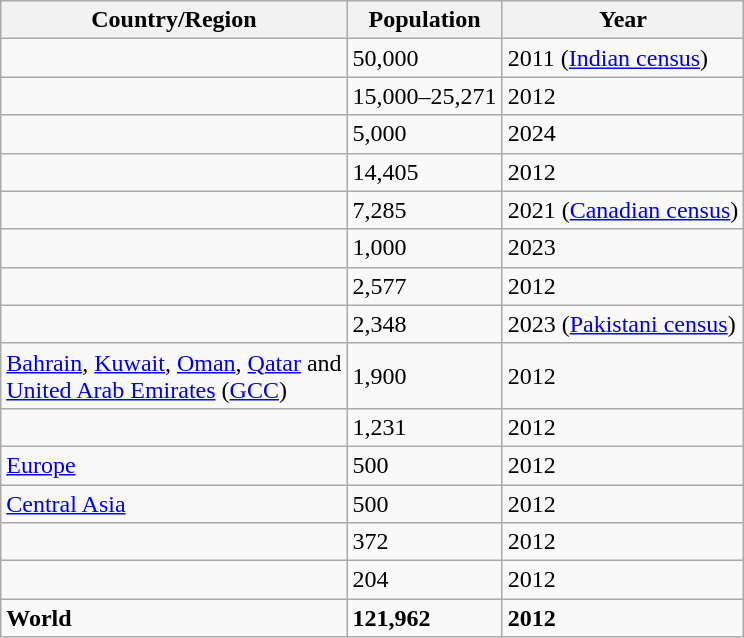<table class="wikitable sortable col2right" border="1">
<tr>
<th>Country/Region</th>
<th data-sort-type="number">Population</th>
<th>Year</th>
</tr>
<tr>
<td></td>
<td>50,000</td>
<td>2011 (<a href='#'>Indian census</a>)</td>
</tr>
<tr>
<td></td>
<td>15,000–25,271</td>
<td>2012</td>
</tr>
<tr>
<td></td>
<td>5,000</td>
<td>2024</td>
</tr>
<tr>
<td></td>
<td>14,405</td>
<td>2012</td>
</tr>
<tr>
<td></td>
<td>7,285</td>
<td>2021 (<a href='#'>Canadian census</a>)</td>
</tr>
<tr>
<td></td>
<td>1,000</td>
<td>2023</td>
</tr>
<tr>
<td></td>
<td>2,577</td>
<td>2012</td>
</tr>
<tr>
<td></td>
<td>2,348</td>
<td>2023 (<a href='#'>Pakistani census</a>)</td>
</tr>
<tr>
<td><a href='#'>Bahrain</a>, <a href='#'>Kuwait</a>, <a href='#'>Oman</a>, <a href='#'>Qatar</a> and <br><a href='#'>United Arab Emirates</a> (<a href='#'>GCC</a>)</td>
<td>1,900</td>
<td>2012</td>
</tr>
<tr>
<td></td>
<td>1,231</td>
<td>2012</td>
</tr>
<tr>
<td><a href='#'>Europe</a></td>
<td>500</td>
<td>2012</td>
</tr>
<tr>
<td><a href='#'>Central Asia</a></td>
<td>500</td>
<td>2012</td>
</tr>
<tr>
<td></td>
<td>372</td>
<td>2012</td>
</tr>
<tr>
<td></td>
<td>204</td>
<td>2012</td>
</tr>
<tr>
<td><strong>World</strong></td>
<td><strong> 121,962 </strong></td>
<td><strong>2012</strong></td>
</tr>
</table>
